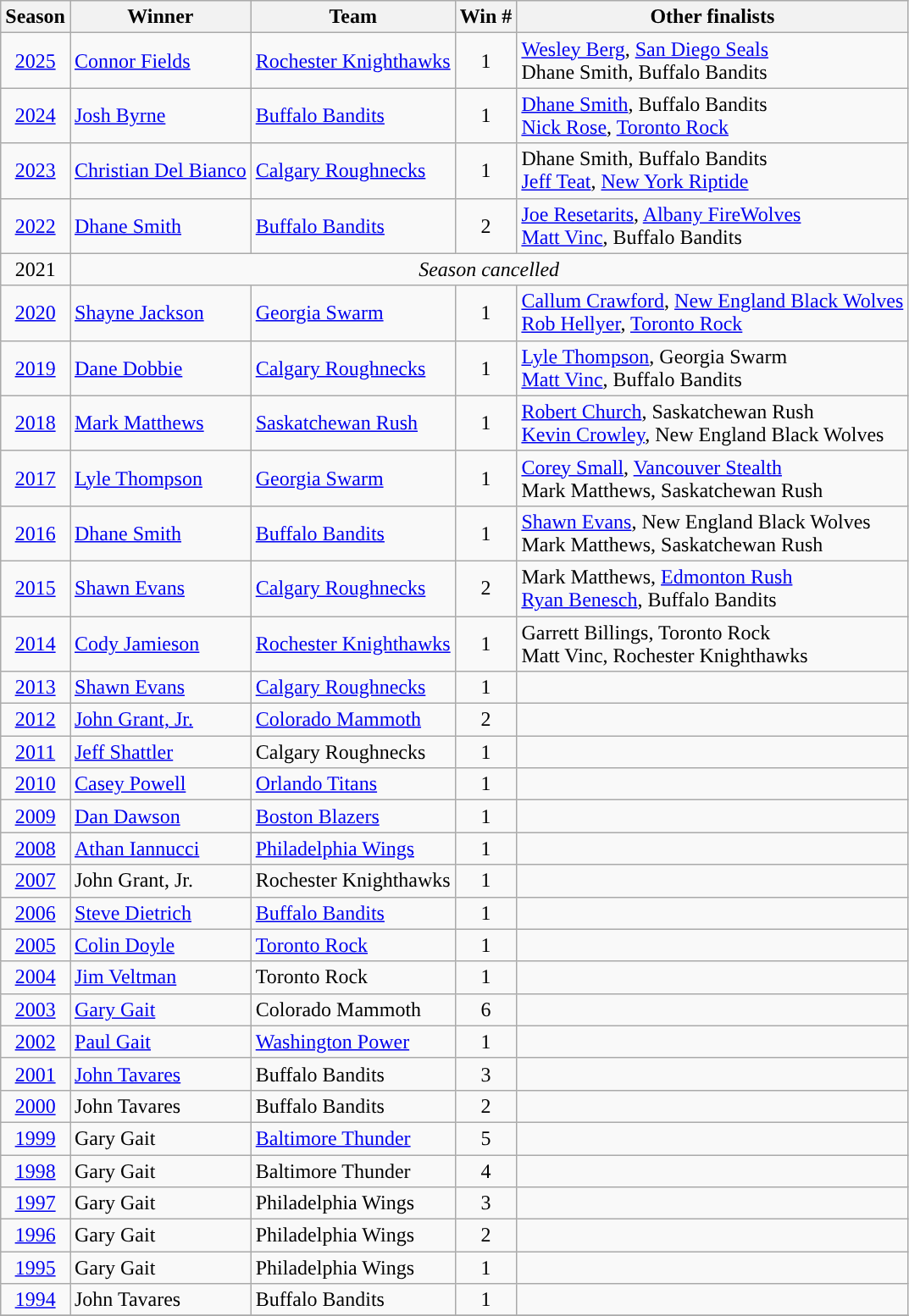<table class="wikitable sortable">
<tr>
<th>Season</th>
<th>Winner</th>
<th>Team</th>
<th>Win #</th>
<th>Other finalists</th>
</tr>
<tr>
<td align="center"><a href='#'>2025</a></td>
<td><a href='#'>Connor Fields</a></td>
<td><a href='#'>Rochester Knighthawks</a></td>
<td align="center">1</td>
<td><a href='#'>Wesley Berg</a>, <a href='#'>San Diego Seals</a><br>Dhane Smith, Buffalo Bandits</td>
</tr>
<tr>
<td align="center"><a href='#'>2024</a></td>
<td><a href='#'>Josh Byrne</a></td>
<td><a href='#'>Buffalo Bandits</a></td>
<td align="center">1</td>
<td><a href='#'>Dhane Smith</a>, Buffalo Bandits<br><a href='#'>Nick Rose</a>, <a href='#'>Toronto Rock</a></td>
</tr>
<tr>
<td align="center"><a href='#'>2023</a></td>
<td><a href='#'>Christian Del Bianco</a></td>
<td><a href='#'>Calgary Roughnecks</a></td>
<td align="center">1</td>
<td>Dhane Smith, Buffalo Bandits<br><a href='#'>Jeff Teat</a>, <a href='#'>New York Riptide</a></td>
</tr>
<tr>
<td align="center"><a href='#'>2022</a></td>
<td><a href='#'>Dhane Smith</a></td>
<td><a href='#'>Buffalo Bandits</a></td>
<td align="center">2</td>
<td><a href='#'>Joe Resetarits</a>, <a href='#'>Albany FireWolves</a><br><a href='#'>Matt Vinc</a>, Buffalo Bandits</td>
</tr>
<tr>
<td align="center">2021</td>
<td align="center" colspan="4"><em>Season cancelled</em></td>
</tr>
<tr>
<td align="center"><a href='#'>2020</a></td>
<td><a href='#'>Shayne Jackson</a></td>
<td><a href='#'>Georgia Swarm</a></td>
<td align="center">1</td>
<td><a href='#'>Callum Crawford</a>, <a href='#'>New England Black Wolves</a><br><a href='#'>Rob Hellyer</a>, <a href='#'>Toronto Rock</a></td>
</tr>
<tr>
<td align="center"><a href='#'>2019</a></td>
<td><a href='#'>Dane Dobbie</a></td>
<td><a href='#'>Calgary Roughnecks</a></td>
<td align="center">1</td>
<td><a href='#'>Lyle Thompson</a>, Georgia Swarm<br><a href='#'>Matt Vinc</a>, Buffalo Bandits</td>
</tr>
<tr>
<td align="center"><a href='#'>2018</a></td>
<td><a href='#'>Mark Matthews</a></td>
<td><a href='#'>Saskatchewan Rush</a></td>
<td align="center">1</td>
<td><a href='#'>Robert Church</a>, Saskatchewan Rush<br><a href='#'>Kevin Crowley</a>, New England Black Wolves</td>
</tr>
<tr>
<td align="center"><a href='#'>2017</a></td>
<td><a href='#'>Lyle Thompson</a></td>
<td><a href='#'>Georgia Swarm</a></td>
<td align="center">1</td>
<td><a href='#'>Corey Small</a>, <a href='#'>Vancouver Stealth</a><br>Mark Matthews, Saskatchewan Rush</td>
</tr>
<tr>
<td align="center"><a href='#'>2016</a></td>
<td><a href='#'>Dhane Smith</a></td>
<td><a href='#'>Buffalo Bandits</a></td>
<td align="center">1</td>
<td><a href='#'>Shawn Evans</a>, New England Black Wolves<br>Mark Matthews, Saskatchewan Rush</td>
</tr>
<tr>
<td align="center"><a href='#'>2015</a></td>
<td><a href='#'>Shawn Evans</a></td>
<td><a href='#'>Calgary Roughnecks</a></td>
<td align="center">2</td>
<td>Mark Matthews, <a href='#'>Edmonton Rush</a><br><a href='#'>Ryan Benesch</a>, Buffalo Bandits</td>
</tr>
<tr>
<td align="center"><a href='#'>2014</a></td>
<td><a href='#'>Cody Jamieson</a></td>
<td><a href='#'>Rochester Knighthawks</a></td>
<td align="center">1</td>
<td>Garrett Billings, Toronto Rock<br>Matt Vinc, Rochester Knighthawks</td>
</tr>
<tr>
<td align="center"><a href='#'>2013</a></td>
<td><a href='#'>Shawn Evans</a></td>
<td><a href='#'>Calgary Roughnecks</a></td>
<td align="center">1</td>
<td> </td>
</tr>
<tr>
<td align="center"><a href='#'>2012</a></td>
<td><a href='#'>John Grant, Jr.</a></td>
<td><a href='#'>Colorado Mammoth</a></td>
<td align="center">2</td>
<td> </td>
</tr>
<tr>
<td align="center"><a href='#'>2011</a></td>
<td><a href='#'>Jeff Shattler</a></td>
<td>Calgary Roughnecks</td>
<td align="center">1</td>
<td> </td>
</tr>
<tr>
<td align="center"><a href='#'>2010</a></td>
<td><a href='#'>Casey Powell</a></td>
<td><a href='#'>Orlando Titans</a></td>
<td align="center">1</td>
<td> </td>
</tr>
<tr>
<td align="center"><a href='#'>2009</a></td>
<td><a href='#'>Dan Dawson</a></td>
<td><a href='#'>Boston Blazers</a></td>
<td align="center">1</td>
<td> </td>
</tr>
<tr>
<td align="center"><a href='#'>2008</a></td>
<td><a href='#'>Athan Iannucci</a></td>
<td><a href='#'>Philadelphia Wings</a></td>
<td align="center">1</td>
<td> </td>
</tr>
<tr>
<td align="center"><a href='#'>2007</a></td>
<td>John Grant, Jr.</td>
<td>Rochester Knighthawks</td>
<td align="center">1</td>
<td> </td>
</tr>
<tr>
<td align="center"><a href='#'>2006</a></td>
<td><a href='#'>Steve Dietrich</a></td>
<td><a href='#'>Buffalo Bandits</a></td>
<td align="center">1</td>
<td> </td>
</tr>
<tr>
<td align="center"><a href='#'>2005</a></td>
<td><a href='#'>Colin Doyle</a></td>
<td><a href='#'>Toronto Rock</a></td>
<td align="center">1</td>
<td> </td>
</tr>
<tr>
<td align="center"><a href='#'>2004</a></td>
<td><a href='#'>Jim Veltman</a></td>
<td>Toronto Rock</td>
<td align="center">1</td>
<td> </td>
</tr>
<tr>
<td align="center"><a href='#'>2003</a></td>
<td><a href='#'>Gary Gait</a></td>
<td>Colorado Mammoth</td>
<td align="center">6</td>
<td> </td>
</tr>
<tr>
<td align="center"><a href='#'>2002</a></td>
<td><a href='#'>Paul Gait</a></td>
<td><a href='#'>Washington Power</a></td>
<td align="center">1</td>
<td> </td>
</tr>
<tr>
<td align="center"><a href='#'>2001</a></td>
<td><a href='#'>John Tavares</a></td>
<td>Buffalo Bandits</td>
<td align="center">3</td>
<td> </td>
</tr>
<tr>
<td align="center"><a href='#'>2000</a></td>
<td>John Tavares</td>
<td>Buffalo Bandits</td>
<td align="center">2</td>
<td> </td>
</tr>
<tr>
<td align="center"><a href='#'>1999</a></td>
<td>Gary Gait</td>
<td><a href='#'>Baltimore Thunder</a></td>
<td align="center">5</td>
<td> </td>
</tr>
<tr>
<td align="center"><a href='#'>1998</a></td>
<td>Gary Gait</td>
<td>Baltimore Thunder</td>
<td align="center">4</td>
<td> </td>
</tr>
<tr>
<td align="center"><a href='#'>1997</a></td>
<td>Gary Gait</td>
<td>Philadelphia Wings</td>
<td align="center">3</td>
<td> </td>
</tr>
<tr>
<td align="center"><a href='#'>1996</a></td>
<td>Gary Gait</td>
<td>Philadelphia Wings</td>
<td align="center">2</td>
<td> </td>
</tr>
<tr>
<td align="center"><a href='#'>1995</a></td>
<td>Gary Gait</td>
<td>Philadelphia Wings</td>
<td align="center">1</td>
<td> </td>
</tr>
<tr>
<td align="center"><a href='#'>1994</a></td>
<td>John Tavares</td>
<td>Buffalo Bandits</td>
<td align="center">1</td>
<td> </td>
</tr>
<tr>
</tr>
</table>
